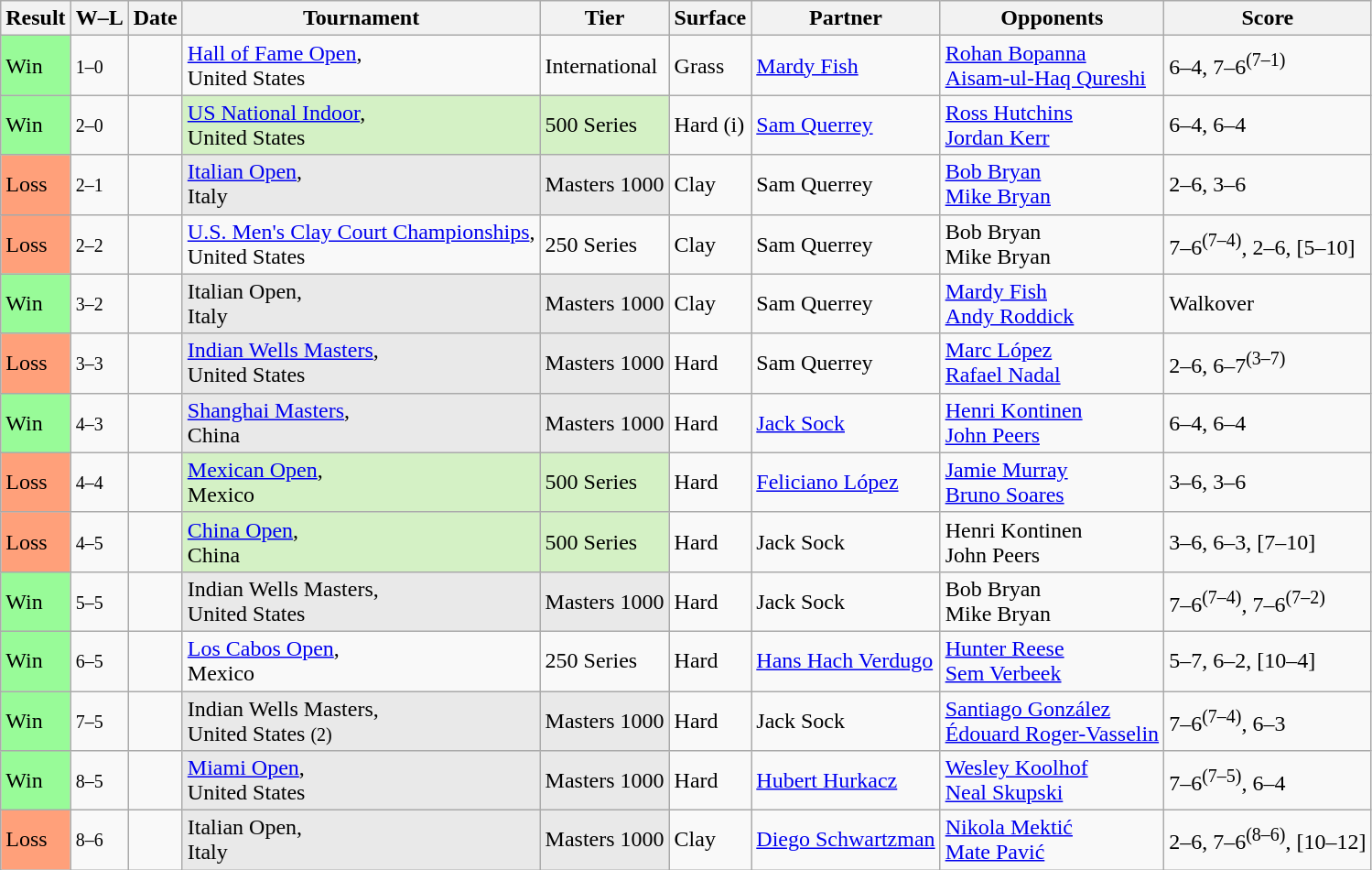<table class="sortable wikitable nowrap">
<tr>
<th>Result</th>
<th class="unsortable">W–L</th>
<th>Date</th>
<th>Tournament</th>
<th>Tier</th>
<th>Surface</th>
<th>Partner</th>
<th>Opponents</th>
<th class="unsortable">Score</th>
</tr>
<tr>
<td bgcolor=98FB98>Win</td>
<td><small>1–0</small></td>
<td><a href='#'></a></td>
<td><a href='#'>Hall of Fame Open</a>, <br> United States</td>
<td>International</td>
<td>Grass</td>
<td> <a href='#'>Mardy Fish</a></td>
<td nowrap> <a href='#'>Rohan Bopanna</a><br> <a href='#'>Aisam-ul-Haq Qureshi</a></td>
<td>6–4, 7–6<sup>(7–1)</sup></td>
</tr>
<tr>
<td bgcolor=98FB98>Win</td>
<td><small>2–0</small></td>
<td><a href='#'></a></td>
<td style="background:#D4F1C5;"><a href='#'>US National Indoor</a>, <br> United States</td>
<td style="background:#D4F1C5;">500 Series</td>
<td>Hard (i)</td>
<td> <a href='#'>Sam Querrey</a></td>
<td> <a href='#'>Ross Hutchins</a><br> <a href='#'>Jordan Kerr</a></td>
<td>6–4, 6–4</td>
</tr>
<tr>
<td bgcolor=FFA07A>Loss</td>
<td><small>2–1</small></td>
<td><a href='#'></a></td>
<td style="background:#E9E9E9;"><a href='#'>Italian Open</a>, <br> Italy</td>
<td style="background:#E9E9E9;">Masters 1000</td>
<td>Clay</td>
<td> Sam Querrey</td>
<td> <a href='#'>Bob Bryan</a><br> <a href='#'>Mike Bryan</a></td>
<td>2–6, 3–6</td>
</tr>
<tr>
<td bgcolor=FFA07A>Loss</td>
<td><small>2–2</small></td>
<td><a href='#'></a></td>
<td><a href='#'>U.S. Men's Clay Court Championships</a>, <br> United States</td>
<td>250 Series</td>
<td>Clay</td>
<td> Sam Querrey</td>
<td> Bob Bryan<br> Mike Bryan</td>
<td>7–6<sup>(7–4)</sup>, 2–6, [5–10]</td>
</tr>
<tr>
<td bgcolor=98FB98>Win</td>
<td><small>3–2</small></td>
<td><a href='#'></a></td>
<td style="background:#E9E9E9;">Italian Open, <br> Italy</td>
<td style="background:#E9E9E9;">Masters 1000</td>
<td>Clay</td>
<td> Sam Querrey</td>
<td> <a href='#'>Mardy Fish</a><br> <a href='#'>Andy Roddick</a></td>
<td>Walkover</td>
</tr>
<tr>
<td bgcolor=FFA07A>Loss</td>
<td><small>3–3</small></td>
<td><a href='#'></a></td>
<td style="background:#E9E9E9;"><a href='#'>Indian Wells Masters</a>, <br> United States</td>
<td style="background:#E9E9E9;">Masters 1000</td>
<td>Hard</td>
<td> Sam Querrey</td>
<td> <a href='#'>Marc López</a><br> <a href='#'>Rafael Nadal</a></td>
<td>2–6, 6–7<sup>(3–7)</sup></td>
</tr>
<tr>
<td bgcolor=98FB98>Win</td>
<td><small>4–3</small></td>
<td><a href='#'></a></td>
<td style="background:#E9E9E9;"><a href='#'>Shanghai Masters</a>, <br> China</td>
<td style="background:#E9E9E9;">Masters 1000</td>
<td>Hard</td>
<td> <a href='#'>Jack Sock</a></td>
<td> <a href='#'>Henri Kontinen</a><br> <a href='#'>John Peers</a></td>
<td>6–4, 6–4</td>
</tr>
<tr>
<td bgcolor=FFA07A>Loss</td>
<td><small>4–4</small></td>
<td><a href='#'></a></td>
<td style="background:#D4F1C5;"><a href='#'>Mexican Open</a>, <br> Mexico</td>
<td style="background:#D4F1C5;">500 Series</td>
<td>Hard</td>
<td nowrap> <a href='#'>Feliciano López</a></td>
<td> <a href='#'>Jamie Murray</a><br> <a href='#'>Bruno Soares</a></td>
<td>3–6, 3–6</td>
</tr>
<tr>
<td bgcolor=FFA07A>Loss</td>
<td><small>4–5</small></td>
<td><a href='#'></a></td>
<td style="background:#D4F1C5;"><a href='#'>China Open</a>, <br> China</td>
<td style="background:#D4F1C5;">500 Series</td>
<td>Hard</td>
<td> Jack Sock</td>
<td> Henri Kontinen<br> John Peers</td>
<td>3–6, 6–3, [7–10]</td>
</tr>
<tr>
<td bgcolor=98FB98>Win</td>
<td><small>5–5</small></td>
<td><a href='#'></a></td>
<td style="background:#E9E9E9;">Indian Wells Masters, <br> United States</td>
<td style="background:#E9E9E9;">Masters 1000</td>
<td>Hard</td>
<td> Jack Sock</td>
<td> Bob Bryan<br> Mike Bryan</td>
<td>7–6<sup>(7–4)</sup>, 7–6<sup>(7–2)</sup></td>
</tr>
<tr>
<td bgcolor=98FB98>Win</td>
<td><small>6–5</small></td>
<td><a href='#'></a></td>
<td><a href='#'>Los Cabos Open</a>, <br> Mexico</td>
<td>250 Series</td>
<td>Hard</td>
<td> <a href='#'>Hans Hach Verdugo</a></td>
<td> <a href='#'>Hunter Reese</a><br> <a href='#'>Sem Verbeek</a></td>
<td>5–7, 6–2, [10–4]</td>
</tr>
<tr>
<td bgcolor=98FB98>Win</td>
<td><small>7–5</small></td>
<td><a href='#'></a></td>
<td style=background:#E9E9E9>Indian Wells Masters, <br> United States <small>(2)</small></td>
<td style=background:#E9E9E9>Masters 1000</td>
<td>Hard</td>
<td> Jack Sock</td>
<td> <a href='#'>Santiago González</a><br> <a href='#'>Édouard Roger-Vasselin</a></td>
<td>7–6<sup>(7–4)</sup>, 6–3</td>
</tr>
<tr>
<td bgcolor=98FB98>Win</td>
<td><small>8–5</small></td>
<td><a href='#'></a></td>
<td style=background:#E9E9E9><a href='#'>Miami Open</a>, <br> United States</td>
<td style=background:#E9E9E9>Masters 1000</td>
<td>Hard</td>
<td> <a href='#'>Hubert Hurkacz</a></td>
<td> <a href='#'>Wesley Koolhof</a><br> <a href='#'>Neal Skupski</a></td>
<td>7–6<sup>(7–5)</sup>, 6–4</td>
</tr>
<tr>
<td bgcolor=FFA07A>Loss</td>
<td><small>8–6</small></td>
<td><a href='#'></a></td>
<td style="background:#E9E9E9;">Italian Open, <br> Italy</td>
<td style="background:#E9E9E9;">Masters 1000</td>
<td>Clay</td>
<td> <a href='#'>Diego Schwartzman</a></td>
<td> <a href='#'>Nikola Mektić</a><br> <a href='#'>Mate Pavić</a></td>
<td>2–6, 7–6<sup>(8–6)</sup>, [10–12]</td>
</tr>
</table>
